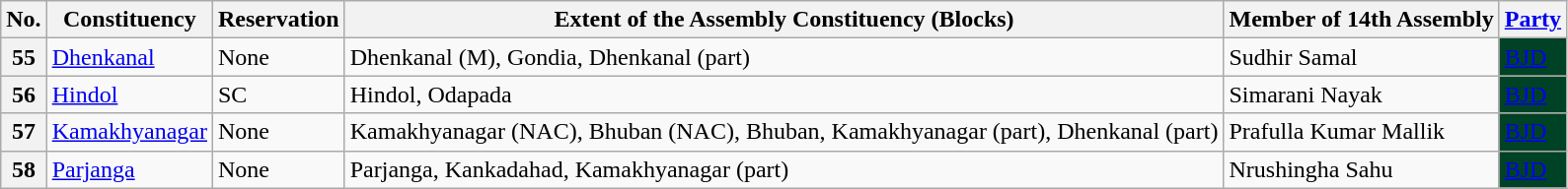<table class="wikitable sortable">
<tr>
<th>No.</th>
<th>Constituency</th>
<th>Reservation</th>
<th>Extent of the Assembly Constituency (Blocks)</th>
<th>Member of 14th Assembly</th>
<th><a href='#'>Party</a></th>
</tr>
<tr>
<th>55</th>
<td><a href='#'>Dhenkanal</a></td>
<td>None</td>
<td>Dhenkanal (M), Gondia, Dhenkanal (part)</td>
<td>Sudhir Samal</td>
<td style="background:#004225;"><a href='#'><span>BJD</span></a></td>
</tr>
<tr>
<th>56</th>
<td><a href='#'>Hindol</a></td>
<td>SC</td>
<td>Hindol, Odapada</td>
<td>Simarani Nayak</td>
<td style="background:#004225;"><a href='#'><span>BJD</span></a></td>
</tr>
<tr>
<th>57</th>
<td><a href='#'>Kamakhyanagar</a></td>
<td>None</td>
<td>Kamakhyanagar (NAC), Bhuban (NAC), Bhuban, Kamakhyanagar (part), Dhenkanal (part)</td>
<td>Prafulla Kumar Mallik</td>
<td style="background:#004225;"><a href='#'><span>BJD</span></a></td>
</tr>
<tr>
<th>58</th>
<td><a href='#'>Parjanga</a></td>
<td>None</td>
<td>Parjanga, Kankadahad, Kamakhyanagar (part)</td>
<td>Nrushingha Sahu</td>
<td style="background:#004225;"><a href='#'><span>BJD</span></a></td>
</tr>
</table>
